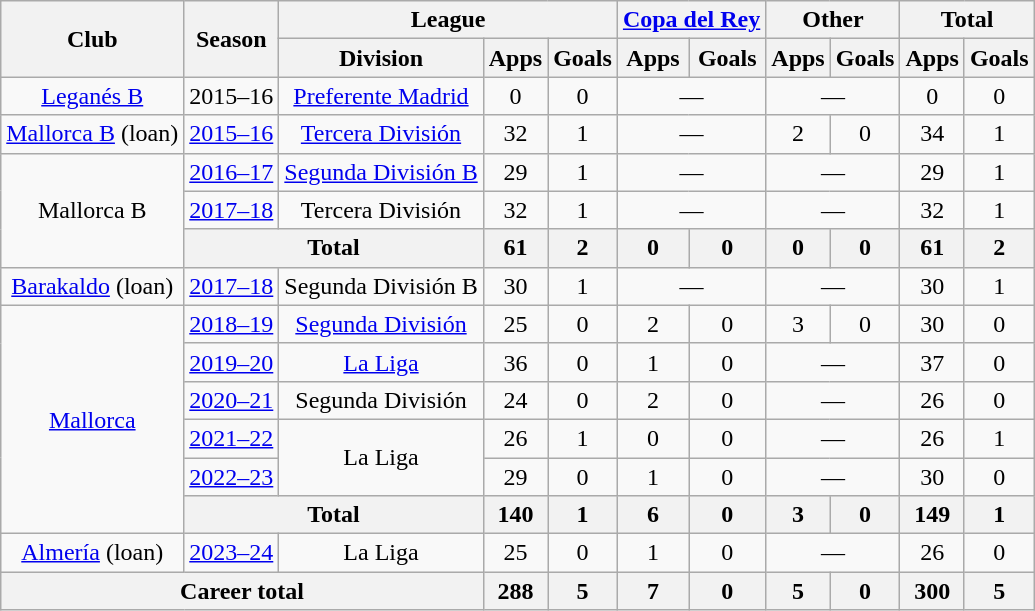<table class="wikitable" style="text-align:center">
<tr>
<th rowspan="2">Club</th>
<th rowspan="2">Season</th>
<th colspan="3">League</th>
<th colspan="2"><a href='#'>Copa del Rey</a></th>
<th colspan="2">Other</th>
<th colspan="2">Total</th>
</tr>
<tr>
<th>Division</th>
<th>Apps</th>
<th>Goals</th>
<th>Apps</th>
<th>Goals</th>
<th>Apps</th>
<th>Goals</th>
<th>Apps</th>
<th>Goals</th>
</tr>
<tr>
<td><a href='#'>Leganés B</a></td>
<td>2015–16</td>
<td><a href='#'>Preferente Madrid</a></td>
<td>0</td>
<td>0</td>
<td colspan="2">—</td>
<td colspan="2">—</td>
<td>0</td>
<td>0</td>
</tr>
<tr>
<td><a href='#'>Mallorca B</a> (loan)</td>
<td><a href='#'>2015–16</a></td>
<td><a href='#'>Tercera División</a></td>
<td>32</td>
<td>1</td>
<td colspan="2">—</td>
<td>2</td>
<td>0</td>
<td>34</td>
<td>1</td>
</tr>
<tr>
<td rowspan="3">Mallorca B</td>
<td><a href='#'>2016–17</a></td>
<td><a href='#'>Segunda División B</a></td>
<td>29</td>
<td>1</td>
<td colspan="2">—</td>
<td colspan="2">—</td>
<td>29</td>
<td>1</td>
</tr>
<tr>
<td><a href='#'>2017–18</a></td>
<td>Tercera División</td>
<td>32</td>
<td>1</td>
<td colspan="2">—</td>
<td colspan="2">—</td>
<td>32</td>
<td>1</td>
</tr>
<tr>
<th colspan="2">Total</th>
<th>61</th>
<th>2</th>
<th>0</th>
<th>0</th>
<th>0</th>
<th>0</th>
<th>61</th>
<th>2</th>
</tr>
<tr>
<td><a href='#'>Barakaldo</a> (loan)</td>
<td><a href='#'>2017–18</a></td>
<td>Segunda División B</td>
<td>30</td>
<td>1</td>
<td colspan="2">—</td>
<td colspan="2">—</td>
<td>30</td>
<td>1</td>
</tr>
<tr>
<td rowspan="6"><a href='#'>Mallorca</a></td>
<td><a href='#'>2018–19</a></td>
<td><a href='#'>Segunda División</a></td>
<td>25</td>
<td>0</td>
<td>2</td>
<td>0</td>
<td>3</td>
<td>0</td>
<td>30</td>
<td>0</td>
</tr>
<tr>
<td><a href='#'>2019–20</a></td>
<td><a href='#'>La Liga</a></td>
<td>36</td>
<td>0</td>
<td>1</td>
<td>0</td>
<td colspan="2">—</td>
<td>37</td>
<td>0</td>
</tr>
<tr>
<td><a href='#'>2020–21</a></td>
<td>Segunda División</td>
<td>24</td>
<td>0</td>
<td>2</td>
<td>0</td>
<td colspan="2">—</td>
<td>26</td>
<td>0</td>
</tr>
<tr>
<td><a href='#'>2021–22</a></td>
<td rowspan="2">La Liga</td>
<td>26</td>
<td>1</td>
<td>0</td>
<td>0</td>
<td colspan="2">—</td>
<td>26</td>
<td>1</td>
</tr>
<tr>
<td><a href='#'>2022–23</a></td>
<td>29</td>
<td>0</td>
<td>1</td>
<td>0</td>
<td colspan="2">—</td>
<td>30</td>
<td>0</td>
</tr>
<tr>
<th colspan="2">Total</th>
<th>140</th>
<th>1</th>
<th>6</th>
<th>0</th>
<th>3</th>
<th>0</th>
<th>149</th>
<th>1</th>
</tr>
<tr>
<td><a href='#'>Almería</a> (loan)</td>
<td><a href='#'>2023–24</a></td>
<td>La Liga</td>
<td>25</td>
<td>0</td>
<td>1</td>
<td>0</td>
<td colspan="2">—</td>
<td>26</td>
<td>0</td>
</tr>
<tr>
<th colspan="3">Career total</th>
<th>288</th>
<th>5</th>
<th>7</th>
<th>0</th>
<th>5</th>
<th>0</th>
<th>300</th>
<th>5</th>
</tr>
</table>
